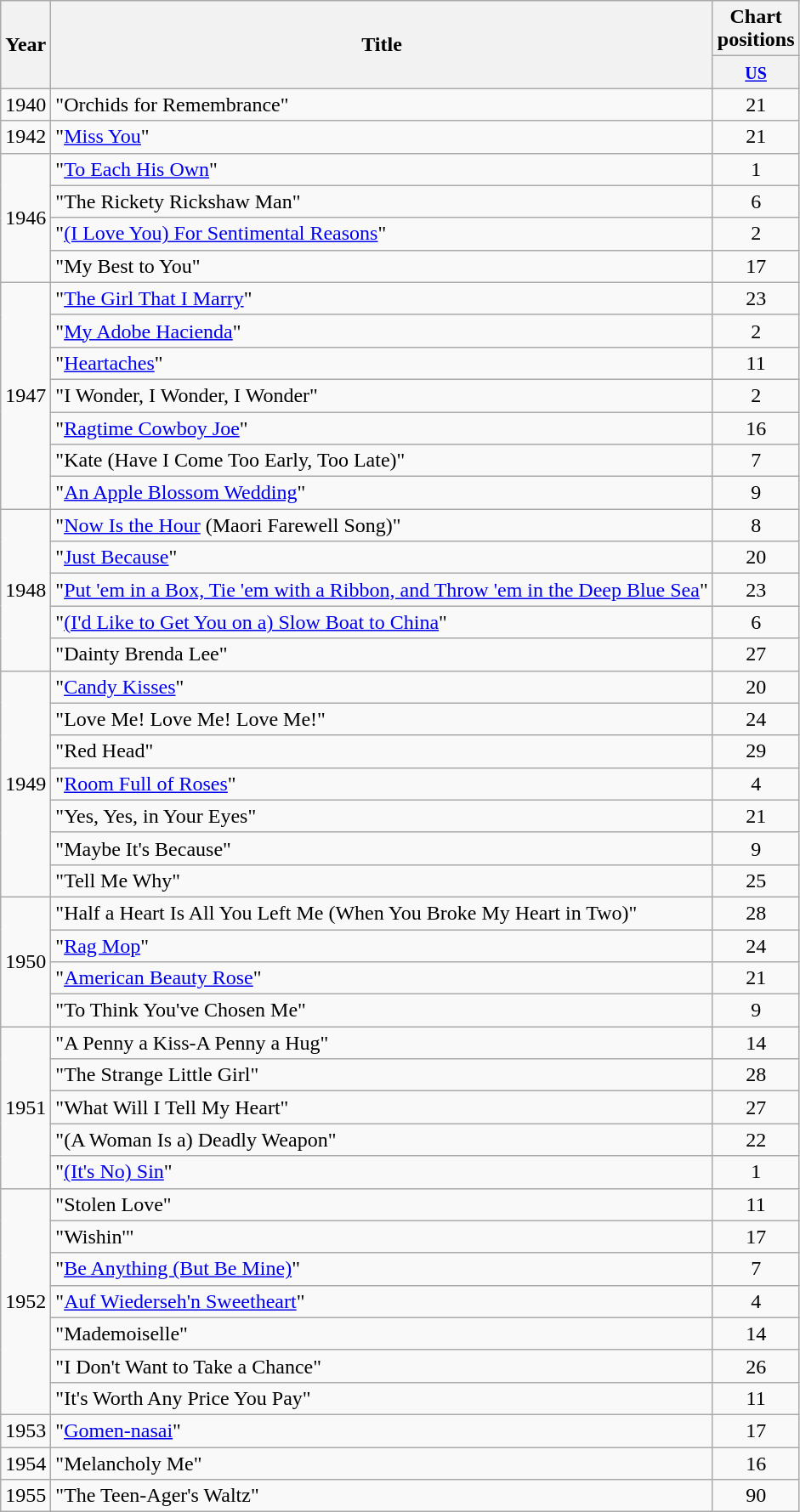<table class="wikitable">
<tr>
<th rowspan="2">Year</th>
<th rowspan="2">Title</th>
<th>Chart positions</th>
</tr>
<tr>
<th style="width:45px;"><small><a href='#'>US</a></small></th>
</tr>
<tr>
<td>1940</td>
<td>"Orchids for Remembrance"</td>
<td style="text-align:center;">21</td>
</tr>
<tr>
<td>1942</td>
<td>"<a href='#'>Miss You</a>"</td>
<td style="text-align:center;">21</td>
</tr>
<tr>
<td rowspan="4">1946</td>
<td>"<a href='#'>To Each His Own</a>"</td>
<td style="text-align:center;">1</td>
</tr>
<tr>
<td>"The Rickety Rickshaw Man"</td>
<td style="text-align:center;">6</td>
</tr>
<tr>
<td>"<a href='#'>(I Love You) For Sentimental Reasons</a>"</td>
<td style="text-align:center;">2</td>
</tr>
<tr>
<td>"My Best to You"</td>
<td style="text-align:center;">17</td>
</tr>
<tr>
<td rowspan="7">1947</td>
<td>"<a href='#'>The Girl That I Marry</a>"</td>
<td style="text-align:center;">23</td>
</tr>
<tr>
<td>"<a href='#'>My Adobe Hacienda</a>"</td>
<td style="text-align:center;">2</td>
</tr>
<tr>
<td>"<a href='#'>Heartaches</a>"</td>
<td style="text-align:center;">11</td>
</tr>
<tr>
<td>"I Wonder, I Wonder, I Wonder"</td>
<td style="text-align:center;">2</td>
</tr>
<tr>
<td>"<a href='#'>Ragtime Cowboy Joe</a>"</td>
<td style="text-align:center;">16</td>
</tr>
<tr>
<td>"Kate (Have I Come Too Early, Too Late)"</td>
<td style="text-align:center;">7</td>
</tr>
<tr>
<td>"<a href='#'>An Apple Blossom Wedding</a>"</td>
<td style="text-align:center;">9</td>
</tr>
<tr>
<td rowspan="5">1948</td>
<td>"<a href='#'>Now Is the Hour</a> (Maori Farewell Song)"</td>
<td style="text-align:center;">8</td>
</tr>
<tr>
<td>"<a href='#'>Just Because</a>"</td>
<td style="text-align:center;">20</td>
</tr>
<tr>
<td>"<a href='#'>Put 'em in a Box, Tie 'em with a Ribbon, and Throw 'em in the Deep Blue Sea</a>"</td>
<td style="text-align:center;">23</td>
</tr>
<tr>
<td>"<a href='#'>(I'd Like to Get You on a) Slow Boat to China</a>"</td>
<td style="text-align:center;">6</td>
</tr>
<tr>
<td>"Dainty Brenda Lee"</td>
<td style="text-align:center;">27</td>
</tr>
<tr>
<td rowspan="7">1949</td>
<td>"<a href='#'>Candy Kisses</a>"</td>
<td style="text-align:center;">20</td>
</tr>
<tr>
<td>"Love Me! Love Me! Love Me!"</td>
<td style="text-align:center;">24</td>
</tr>
<tr>
<td>"Red Head"</td>
<td style="text-align:center;">29</td>
</tr>
<tr>
<td>"<a href='#'>Room Full of Roses</a>"</td>
<td style="text-align:center;">4</td>
</tr>
<tr>
<td>"Yes, Yes, in Your Eyes"</td>
<td style="text-align:center;">21</td>
</tr>
<tr>
<td>"Maybe It's Because"</td>
<td style="text-align:center;">9</td>
</tr>
<tr>
<td>"Tell Me Why"</td>
<td style="text-align:center;">25</td>
</tr>
<tr>
<td rowspan="4">1950</td>
<td>"Half a Heart Is All You Left Me (When You Broke My Heart in Two)"</td>
<td style="text-align:center;">28</td>
</tr>
<tr>
<td>"<a href='#'>Rag Mop</a>"</td>
<td style="text-align:center;">24</td>
</tr>
<tr>
<td>"<a href='#'>American Beauty Rose</a>"</td>
<td style="text-align:center;">21</td>
</tr>
<tr>
<td>"To Think You've Chosen Me"</td>
<td style="text-align:center;">9</td>
</tr>
<tr>
<td rowspan="5">1951</td>
<td>"A Penny a Kiss-A Penny a Hug"</td>
<td style="text-align:center;">14</td>
</tr>
<tr>
<td>"The Strange Little Girl"</td>
<td style="text-align:center;">28</td>
</tr>
<tr>
<td>"What Will I Tell My Heart"</td>
<td style="text-align:center;">27</td>
</tr>
<tr>
<td>"(A Woman Is a) Deadly Weapon"</td>
<td style="text-align:center;">22</td>
</tr>
<tr>
<td>"<a href='#'>(It's No) Sin</a>"</td>
<td style="text-align:center;">1</td>
</tr>
<tr>
<td rowspan="7">1952</td>
<td>"Stolen Love"</td>
<td style="text-align:center;">11</td>
</tr>
<tr>
<td>"Wishin'"</td>
<td style="text-align:center;">17</td>
</tr>
<tr>
<td>"<a href='#'>Be Anything (But Be Mine)</a>"</td>
<td style="text-align:center;">7</td>
</tr>
<tr>
<td>"<a href='#'>Auf Wiederseh'n Sweetheart</a>"</td>
<td style="text-align:center;">4</td>
</tr>
<tr>
<td>"Mademoiselle"</td>
<td style="text-align:center;">14</td>
</tr>
<tr>
<td>"I Don't Want to Take a Chance"</td>
<td style="text-align:center;">26</td>
</tr>
<tr>
<td>"It's Worth Any Price You Pay"</td>
<td style="text-align:center;">11</td>
</tr>
<tr>
<td>1953</td>
<td>"<a href='#'>Gomen-nasai</a>"</td>
<td style="text-align:center;">17</td>
</tr>
<tr>
<td>1954</td>
<td>"Melancholy Me"</td>
<td style="text-align:center;">16</td>
</tr>
<tr>
<td>1955</td>
<td>"The Teen-Ager's Waltz"</td>
<td style="text-align:center;">90</td>
</tr>
</table>
